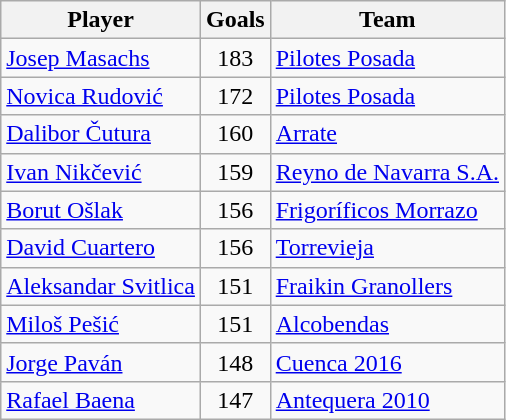<table class="wikitable">
<tr>
<th>Player</th>
<th>Goals</th>
<th>Team</th>
</tr>
<tr>
<td> <a href='#'>Josep Masachs</a></td>
<td style="text-align:center;">183</td>
<td><a href='#'>Pilotes Posada</a></td>
</tr>
<tr>
<td> <a href='#'>Novica Rudović</a></td>
<td style="text-align:center;">172</td>
<td><a href='#'>Pilotes Posada</a></td>
</tr>
<tr>
<td> <a href='#'>Dalibor Čutura</a></td>
<td style="text-align:center;">160</td>
<td><a href='#'>Arrate</a></td>
</tr>
<tr>
<td> <a href='#'>Ivan Nikčević</a></td>
<td style="text-align:center;">159</td>
<td><a href='#'>Reyno de Navarra S.A.</a></td>
</tr>
<tr>
<td> <a href='#'>Borut Ošlak</a></td>
<td style="text-align:center;">156</td>
<td><a href='#'>Frigoríficos Morrazo</a></td>
</tr>
<tr>
<td> <a href='#'>David Cuartero</a></td>
<td style="text-align:center;">156</td>
<td><a href='#'>Torrevieja</a></td>
</tr>
<tr>
<td> <a href='#'>Aleksandar Svitlica</a></td>
<td style="text-align:center;">151</td>
<td><a href='#'>Fraikin Granollers</a></td>
</tr>
<tr>
<td> <a href='#'>Miloš Pešić</a></td>
<td style="text-align:center;">151</td>
<td><a href='#'>Alcobendas</a></td>
</tr>
<tr>
<td> <a href='#'>Jorge Paván</a></td>
<td style="text-align:center;">148</td>
<td><a href='#'>Cuenca 2016</a></td>
</tr>
<tr>
<td> <a href='#'>Rafael Baena</a></td>
<td style="text-align:center;">147</td>
<td><a href='#'>Antequera 2010</a></td>
</tr>
</table>
